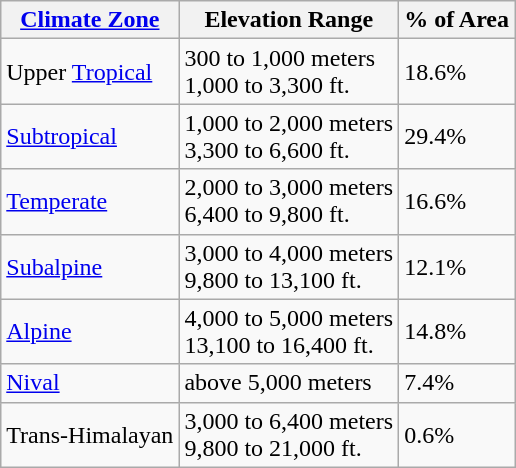<table class="wikitable">
<tr>
<th><a href='#'>Climate Zone</a></th>
<th>Elevation Range</th>
<th>% of Area</th>
</tr>
<tr>
<td>Upper <a href='#'>Tropical</a></td>
<td>300 to 1,000 meters<br>1,000 to 3,300 ft.</td>
<td>18.6%</td>
</tr>
<tr>
<td><a href='#'>Subtropical</a></td>
<td>1,000 to 2,000 meters<br>3,300 to 6,600 ft.</td>
<td>29.4%</td>
</tr>
<tr>
<td><a href='#'>Temperate</a></td>
<td>2,000 to 3,000 meters<br>6,400 to 9,800 ft.</td>
<td>16.6%</td>
</tr>
<tr>
<td><a href='#'>Subalpine</a></td>
<td>3,000 to 4,000 meters<br>9,800 to 13,100 ft.</td>
<td>12.1%</td>
</tr>
<tr>
<td><a href='#'>Alpine</a></td>
<td>4,000 to 5,000 meters<br>13,100 to 16,400 ft.</td>
<td>14.8%</td>
</tr>
<tr>
<td><a href='#'>Nival</a></td>
<td>above 5,000 meters</td>
<td>7.4%</td>
</tr>
<tr>
<td>Trans-Himalayan</td>
<td>3,000 to 6,400 meters<br>9,800 to 21,000 ft.</td>
<td>0.6%</td>
</tr>
</table>
